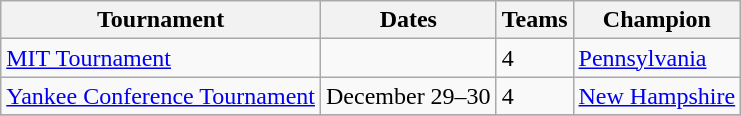<table class="wikitable">
<tr>
<th>Tournament</th>
<th>Dates</th>
<th>Teams</th>
<th>Champion</th>
</tr>
<tr>
<td><a href='#'>MIT Tournament</a></td>
<td></td>
<td>4</td>
<td><a href='#'>Pennsylvania</a></td>
</tr>
<tr>
<td><a href='#'>Yankee Conference Tournament</a></td>
<td>December 29–30</td>
<td>4</td>
<td><a href='#'>New Hampshire</a></td>
</tr>
<tr>
</tr>
</table>
